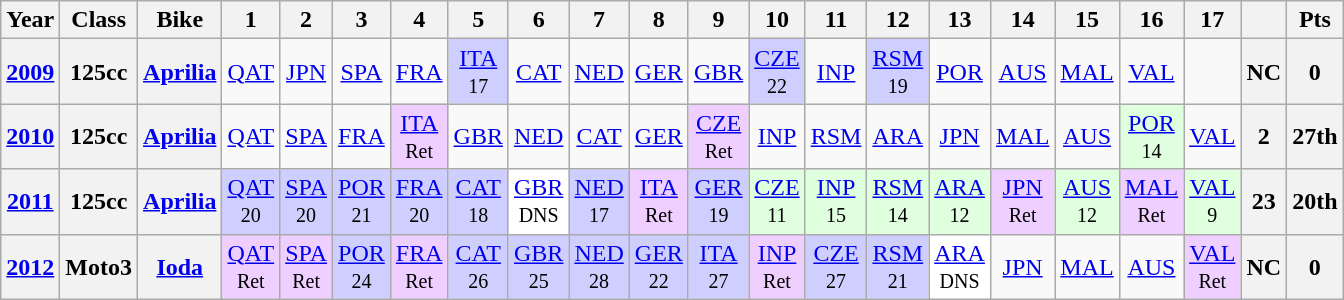<table class="wikitable" style="text-align:center">
<tr>
<th>Year</th>
<th>Class</th>
<th>Bike</th>
<th>1</th>
<th>2</th>
<th>3</th>
<th>4</th>
<th>5</th>
<th>6</th>
<th>7</th>
<th>8</th>
<th>9</th>
<th>10</th>
<th>11</th>
<th>12</th>
<th>13</th>
<th>14</th>
<th>15</th>
<th>16</th>
<th>17</th>
<th></th>
<th>Pts</th>
</tr>
<tr>
<th><a href='#'>2009</a></th>
<th>125cc</th>
<th><a href='#'>Aprilia</a></th>
<td><a href='#'>QAT</a></td>
<td><a href='#'>JPN</a></td>
<td><a href='#'>SPA</a></td>
<td><a href='#'>FRA</a></td>
<td style="background:#CFCFFF;"><a href='#'>ITA</a><br><small>17</small></td>
<td><a href='#'>CAT</a></td>
<td><a href='#'>NED</a></td>
<td><a href='#'>GER</a></td>
<td><a href='#'>GBR</a></td>
<td style="background:#CFCFFF;"><a href='#'>CZE</a><br><small>22</small></td>
<td><a href='#'>INP</a></td>
<td style="background:#CFCFFF;"><a href='#'>RSM</a><br><small>19</small></td>
<td><a href='#'>POR</a></td>
<td><a href='#'>AUS</a></td>
<td><a href='#'>MAL</a></td>
<td><a href='#'>VAL</a></td>
<td></td>
<th>NC</th>
<th>0</th>
</tr>
<tr>
<th><a href='#'>2010</a></th>
<th>125cc</th>
<th><a href='#'>Aprilia</a></th>
<td><a href='#'>QAT</a></td>
<td><a href='#'>SPA</a></td>
<td><a href='#'>FRA</a></td>
<td style="background:#EFCFFF;"><a href='#'>ITA</a><br><small>Ret</small></td>
<td><a href='#'>GBR</a></td>
<td><a href='#'>NED</a></td>
<td><a href='#'>CAT</a></td>
<td><a href='#'>GER</a></td>
<td style="background:#EFCFFF;"><a href='#'>CZE</a><br><small>Ret</small></td>
<td><a href='#'>INP</a></td>
<td><a href='#'>RSM</a></td>
<td><a href='#'>ARA</a></td>
<td><a href='#'>JPN</a></td>
<td><a href='#'>MAL</a></td>
<td><a href='#'>AUS</a></td>
<td style="background:#DFFFDF;"><a href='#'>POR</a><br><small>14</small></td>
<td><a href='#'>VAL</a></td>
<th>2</th>
<th>27th</th>
</tr>
<tr>
<th><a href='#'>2011</a></th>
<th>125cc</th>
<th><a href='#'>Aprilia</a></th>
<td style="background:#CFCFFF;"><a href='#'>QAT</a><br><small>20</small></td>
<td style="background:#CFCFFF;"><a href='#'>SPA</a><br><small>20</small></td>
<td style="background:#CFCFFF;"><a href='#'>POR</a><br><small>21</small></td>
<td style="background:#CFCFFF;"><a href='#'>FRA</a><br><small>20</small></td>
<td style="background:#CFCFFF;"><a href='#'>CAT</a><br><small>18</small></td>
<td style="background:#FFFFFF;"><a href='#'>GBR</a><br><small>DNS</small></td>
<td style="background:#CFCFFF;"><a href='#'>NED</a><br><small>17</small></td>
<td style="background:#EFCFFF;"><a href='#'>ITA</a><br><small>Ret</small></td>
<td style="background:#CFCFFF;"><a href='#'>GER</a><br><small>19</small></td>
<td style="background:#DFFFDF;"><a href='#'>CZE</a><br><small>11</small></td>
<td style="background:#DFFFDF;"><a href='#'>INP</a><br><small>15</small></td>
<td style="background:#DFFFDF;"><a href='#'>RSM</a><br><small>14</small></td>
<td style="background:#DFFFDF;"><a href='#'>ARA</a><br><small>12</small></td>
<td style="background:#EFCFFF;"><a href='#'>JPN</a><br><small>Ret</small></td>
<td style="background:#DFFFDF;"><a href='#'>AUS</a><br><small>12</small></td>
<td style="background:#EFCFFF;"><a href='#'>MAL</a><br><small>Ret</small></td>
<td style="background:#DFFFDF;"><a href='#'>VAL</a><br><small>9</small></td>
<th>23</th>
<th>20th</th>
</tr>
<tr>
<th><a href='#'>2012</a></th>
<th>Moto3</th>
<th><a href='#'>Ioda</a></th>
<td style="background:#EFCFFF;"><a href='#'>QAT</a><br><small>Ret</small></td>
<td style="background:#EFCFFF;"><a href='#'>SPA</a><br><small>Ret</small></td>
<td style="background:#CFCFFF;"><a href='#'>POR</a><br><small>24</small></td>
<td style="background:#EFCFFF;"><a href='#'>FRA</a><br><small>Ret</small></td>
<td style="background:#CFCFFF;"><a href='#'>CAT</a><br><small>26</small></td>
<td style="background:#CFCFFF;"><a href='#'>GBR</a><br><small>25</small></td>
<td style="background:#CFCFFF;"><a href='#'>NED</a><br><small>28</small></td>
<td style="background:#CFCFFF;"><a href='#'>GER</a><br><small>22</small></td>
<td style="background:#CFCFFF;"><a href='#'>ITA</a><br><small>27</small></td>
<td style="background:#EFCFFF;"><a href='#'>INP</a><br><small>Ret</small></td>
<td style="background:#CFCFFF;"><a href='#'>CZE</a><br><small>27</small></td>
<td style="background:#CFCFFF;"><a href='#'>RSM</a><br><small>21</small></td>
<td style="background:#FFFFFF;"><a href='#'>ARA</a><br><small>DNS</small></td>
<td><a href='#'>JPN</a></td>
<td><a href='#'>MAL</a></td>
<td><a href='#'>AUS</a></td>
<td style="background:#EFCFFF;"><a href='#'>VAL</a><br><small>Ret</small></td>
<th>NC</th>
<th>0</th>
</tr>
</table>
